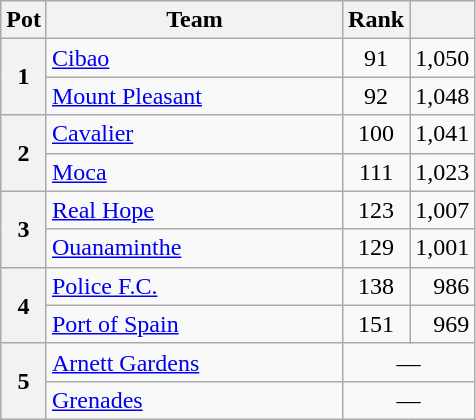<table class="wikitable" style="text-align:center">
<tr>
<th>Pot</th>
<th width="190">Team</th>
<th>Rank</th>
<th></th>
</tr>
<tr>
<th rowspan="2">1</th>
<td style="text-align:left"> <a href='#'>Cibao</a></td>
<td>91</td>
<td style="text-align:right">1,050</td>
</tr>
<tr>
<td style="text-align:left"> <a href='#'>Mount Pleasant</a></td>
<td>92</td>
<td style="text-align:right">1,048</td>
</tr>
<tr>
<th rowspan="2">2</th>
<td style="text-align:left"> <a href='#'>Cavalier</a></td>
<td>100</td>
<td style="text-align:right">1,041</td>
</tr>
<tr>
<td style="text-align:left"> <a href='#'>Moca</a></td>
<td>111</td>
<td style="text-align:right">1,023</td>
</tr>
<tr>
<th rowspan="2">3</th>
<td style="text-align:left"> <a href='#'>Real Hope</a></td>
<td>123</td>
<td style="text-align:right">1,007</td>
</tr>
<tr>
<td style="text-align:left"> <a href='#'>Ouanaminthe</a></td>
<td>129</td>
<td style="text-align:right">1,001</td>
</tr>
<tr>
<th rowspan="2">4</th>
<td style="text-align:left"> <a href='#'>Police F.C.</a></td>
<td>138</td>
<td style="text-align:right">986</td>
</tr>
<tr>
<td style="text-align:left"> <a href='#'>Port of Spain</a></td>
<td>151</td>
<td style="text-align:right">969</td>
</tr>
<tr>
<th rowspan="2">5</th>
<td style="text-align:left"> <a href='#'>Arnett Gardens</a></td>
<td colspan=2>—</td>
</tr>
<tr>
<td style="text-align:left"> <a href='#'>Grenades</a></td>
<td colspan=2>—</td>
</tr>
</table>
